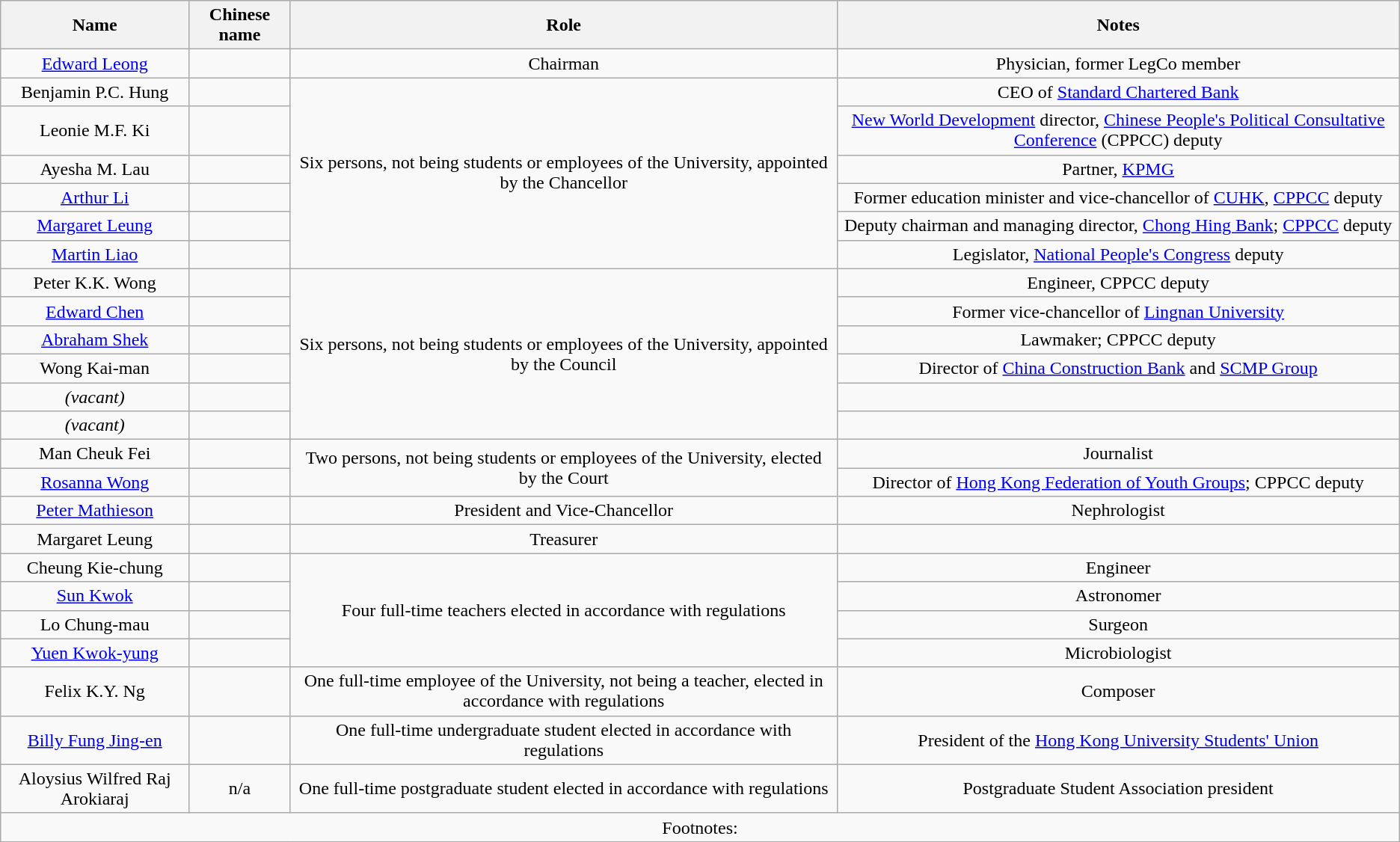<table class="wikitable" style="text-align:center">
<tr>
<th>Name</th>
<th>Chinese name</th>
<th>Role</th>
<th>Notes</th>
</tr>
<tr>
<td><a href='#'>Edward Leong</a></td>
<td></td>
<td>Chairman</td>
<td>Physician, former LegCo member</td>
</tr>
<tr>
<td>Benjamin P.C. Hung</td>
<td></td>
<td rowspan="6">Six persons, not being students or employees of the University, appointed by the Chancellor</td>
<td>CEO of <a href='#'>Standard Chartered Bank</a></td>
</tr>
<tr>
<td>Leonie M.F. Ki</td>
<td></td>
<td><a href='#'>New World Development</a> director, <a href='#'>Chinese People's Political Consultative Conference</a> (CPPCC) deputy</td>
</tr>
<tr>
<td>Ayesha M. Lau</td>
<td></td>
<td>Partner, <a href='#'>KPMG</a></td>
</tr>
<tr>
<td><a href='#'>Arthur Li</a></td>
<td></td>
<td>Former education minister and vice-chancellor of <a href='#'>CUHK</a>, <a href='#'>CPPCC</a> deputy</td>
</tr>
<tr>
<td><a href='#'>Margaret Leung</a></td>
<td></td>
<td>Deputy chairman and managing director, <a href='#'>Chong Hing Bank</a>; <a href='#'>CPPCC</a> deputy</td>
</tr>
<tr>
<td><a href='#'>Martin Liao</a></td>
<td></td>
<td>Legislator, <a href='#'>National People's Congress</a> deputy</td>
</tr>
<tr>
<td>Peter K.K. Wong</td>
<td></td>
<td rowspan="6">Six persons, not being students or employees of the University, appointed by the Council</td>
<td>Engineer, CPPCC deputy</td>
</tr>
<tr>
<td><a href='#'>Edward Chen</a></td>
<td></td>
<td>Former vice-chancellor of <a href='#'>Lingnan University</a></td>
</tr>
<tr>
<td><a href='#'>Abraham Shek</a></td>
<td></td>
<td>Lawmaker; CPPCC deputy</td>
</tr>
<tr>
<td>Wong Kai-man</td>
<td></td>
<td>Director of <a href='#'>China Construction Bank</a> and <a href='#'>SCMP Group</a></td>
</tr>
<tr>
<td><em>(vacant)</em></td>
<td></td>
<td></td>
</tr>
<tr>
<td><em>(vacant)</em></td>
<td></td>
<td></td>
</tr>
<tr>
<td>Man Cheuk Fei</td>
<td></td>
<td rowspan="2">Two persons, not being students or employees of the University, elected by the Court</td>
<td>Journalist</td>
</tr>
<tr>
<td><a href='#'>Rosanna Wong</a></td>
<td></td>
<td>Director of <a href='#'>Hong Kong Federation of Youth Groups</a>; CPPCC deputy</td>
</tr>
<tr>
<td><a href='#'>Peter Mathieson</a></td>
<td></td>
<td>President and Vice-Chancellor</td>
<td>Nephrologist</td>
</tr>
<tr>
<td>Margaret Leung</td>
<td></td>
<td>Treasurer</td>
<td></td>
</tr>
<tr>
<td>Cheung Kie-chung</td>
<td></td>
<td rowspan="4">Four full-time teachers elected in accordance with regulations</td>
<td>Engineer</td>
</tr>
<tr>
<td><a href='#'>Sun Kwok</a></td>
<td></td>
<td>Astronomer</td>
</tr>
<tr>
<td>Lo Chung-mau</td>
<td></td>
<td>Surgeon</td>
</tr>
<tr>
<td><a href='#'>Yuen Kwok-yung</a></td>
<td></td>
<td>Microbiologist</td>
</tr>
<tr>
<td>Felix K.Y. Ng</td>
<td></td>
<td>One full-time employee of the University, not being a teacher, elected in accordance with regulations</td>
<td>Composer</td>
</tr>
<tr>
<td><a href='#'>Billy Fung Jing-en</a></td>
<td></td>
<td>One full-time undergraduate student elected in accordance with regulations</td>
<td>President of the <a href='#'>Hong Kong University Students' Union</a></td>
</tr>
<tr>
<td>Aloysius Wilfred Raj Arokiaraj</td>
<td>n/a</td>
<td>One full-time postgraduate student elected in accordance with regulations</td>
<td>Postgraduate Student Association president</td>
</tr>
<tr>
<td colspan="4">Footnotes:</td>
</tr>
<tr>
</tr>
</table>
